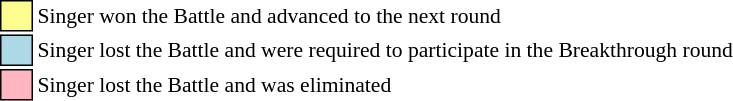<table class="toccolours" style="font-size: 90%; white-space: nowrap;">
<tr>
<td style="background:#fdfc8f; border:1px solid black;">     </td>
<td>Singer won the Battle and advanced to the next round</td>
</tr>
<tr>
<td style="background:lightblue; border:1px solid black;">     </td>
<td>Singer lost the Battle and were required to participate in the Breakthrough round</td>
</tr>
<tr>
<td style="background:lightpink; border:1px solid black;">     </td>
<td>Singer lost the Battle and was eliminated</td>
</tr>
</table>
